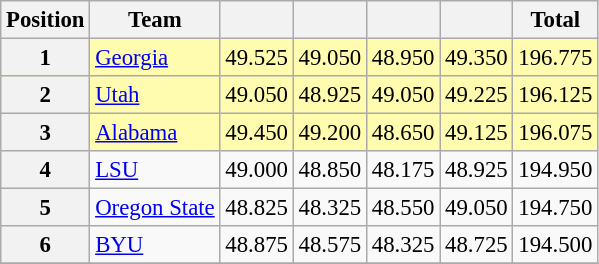<table class="wikitable sortable" style="text-align:center; font-size:95%">
<tr>
<th scope=col>Position</th>
<th scope=col>Team</th>
<th scope=col></th>
<th scope=col></th>
<th scope=col></th>
<th scope=col></th>
<th scope=col>Total</th>
</tr>
<tr bgcolor=fffcaf>
<th scope=row>1</th>
<td align=left><a href='#'>Georgia</a></td>
<td>49.525</td>
<td>49.050</td>
<td>48.950</td>
<td>49.350</td>
<td>196.775</td>
</tr>
<tr bgcolor=fffcaf>
<th scope=row>2</th>
<td align=left><a href='#'>Utah</a></td>
<td>49.050</td>
<td>48.925</td>
<td>49.050</td>
<td>49.225</td>
<td>196.125</td>
</tr>
<tr bgcolor=fffcaf>
<th scope=row>3</th>
<td align=left><a href='#'>Alabama</a></td>
<td>49.450</td>
<td>49.200</td>
<td>48.650</td>
<td>49.125</td>
<td>196.075</td>
</tr>
<tr>
<th scope=row>4</th>
<td align=left><a href='#'>LSU</a></td>
<td>49.000</td>
<td>48.850</td>
<td>48.175</td>
<td>48.925</td>
<td>194.950</td>
</tr>
<tr>
<th scope=row>5</th>
<td align=left><a href='#'>Oregon State</a></td>
<td>48.825</td>
<td>48.325</td>
<td>48.550</td>
<td>49.050</td>
<td>194.750</td>
</tr>
<tr>
<th scope=row>6</th>
<td align=left><a href='#'>BYU</a></td>
<td>48.875</td>
<td>48.575</td>
<td>48.325</td>
<td>48.725</td>
<td>194.500</td>
</tr>
<tr>
</tr>
</table>
